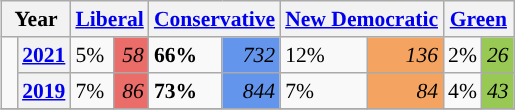<table class="wikitable" style="float:right; width:400; font-size:90%; margin-right:1em;">
<tr>
<th colspan="2" scope="col">Year</th>
<th colspan="2" scope="col"><a href='#'>Liberal</a></th>
<th colspan="2" scope="col"><a href='#'>Conservative</a></th>
<th colspan="2" scope="col"><a href='#'>New Democratic</a></th>
<th colspan="2" scope="col"><a href='#'>Green</a></th>
</tr>
<tr>
<td rowspan="2" style="width: 0.25em; background-color: "></td>
<th><a href='#'>2021</a></th>
<td>5%</td>
<td style="text-align:right; background:#EA6D6A;"><em>58</em></td>
<td><strong>66%</strong></td>
<td style="text-align:right; background:#6495ED;"><em>732</em></td>
<td>12%</td>
<td style="text-align:right; background:#F4A460;"><em>136</em></td>
<td>2%</td>
<td style="text-align:right; background:#99C955;"><em>26</em></td>
</tr>
<tr>
<th><a href='#'>2019</a></th>
<td>7%</td>
<td style="text-align:right; background:#EA6D6A;"><em>86</em></td>
<td><strong>73%</strong></td>
<td style="text-align:right; background:#6495ED;"><em>844</em></td>
<td>7%</td>
<td style="text-align:right; background:#F4A460;"><em>84</em></td>
<td>4%</td>
<td style="text-align:right; background:#99C955;"><em>43</em></td>
</tr>
<tr>
</tr>
</table>
